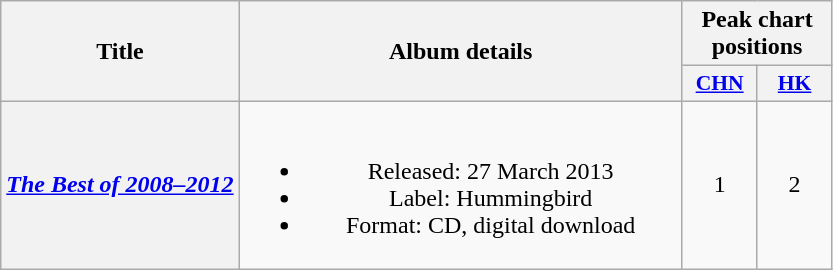<table class="wikitable plainrowheaders" style="text-align:center;">
<tr>
<th rowspan="2">Title</th>
<th rowspan="2" style="width:18em;">Album details</th>
<th colspan="2">Peak chart positions</th>
</tr>
<tr>
<th scope="col" style="width:3em;font-size:90%;"><a href='#'>CHN</a><br></th>
<th scope="col" style="width:3em;font-size:90%;"><a href='#'>HK</a><br></th>
</tr>
<tr>
<th scope="row"><em><a href='#'>The Best of 2008–2012</a></em></th>
<td><br><ul><li>Released: 27 March 2013</li><li>Label: Hummingbird</li><li>Format: CD, digital download</li></ul></td>
<td>1</td>
<td>2</td>
</tr>
</table>
